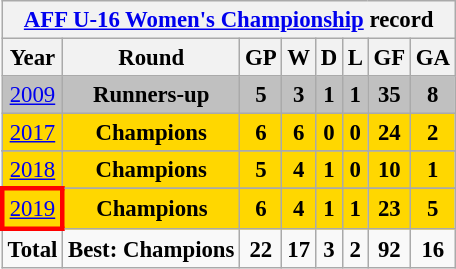<table class="wikitable" style="text-align: center; font-size:95%;">
<tr>
<th colspan=8><a href='#'>AFF U-16 Women's Championship</a> record</th>
</tr>
<tr>
<th>Year</th>
<th>Round</th>
<th>GP</th>
<th>W</th>
<th>D</th>
<th>L</th>
<th>GF</th>
<th>GA</th>
</tr>
<tr style="background:Silver">
<td> <a href='#'>2009</a></td>
<td><strong>Runners-up</strong></td>
<td><strong>5</strong></td>
<td><strong>3</strong></td>
<td><strong>1</strong></td>
<td><strong>1</strong></td>
<td><strong>35</strong></td>
<td><strong>8</strong></td>
</tr>
<tr style="background:gold;">
<td> <a href='#'>2017</a></td>
<td><strong>Champions</strong></td>
<td><strong>6</strong></td>
<td><strong>6</strong></td>
<td><strong>0</strong></td>
<td><strong>0</strong></td>
<td><strong>24</strong></td>
<td><strong>2</strong></td>
</tr>
<tr>
</tr>
<tr style="background:gold;">
<td> <a href='#'>2018</a></td>
<td><strong>Champions</strong></td>
<td><strong>5</strong></td>
<td><strong>4</strong></td>
<td><strong>1</strong></td>
<td><strong>0</strong></td>
<td><strong>10</strong></td>
<td><strong>1</strong></td>
</tr>
<tr>
</tr>
<tr style="background:gold;">
<td style="border: 3px solid red"> <a href='#'>2019</a></td>
<td><strong>Champions</strong></td>
<td><strong>6</strong></td>
<td><strong>4</strong></td>
<td><strong>1</strong></td>
<td><strong>1</strong></td>
<td><strong>23</strong></td>
<td><strong>5</strong></td>
</tr>
<tr>
<td><strong>Total</strong></td>
<td><strong>Best: Champions</strong></td>
<td><strong>22</strong></td>
<td><strong>17</strong></td>
<td><strong>3</strong></td>
<td><strong>2</strong></td>
<td><strong>92</strong></td>
<td><strong>16</strong></td>
</tr>
</table>
